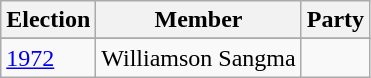<table class="wikitable sortable">
<tr>
<th>Election</th>
<th>Member</th>
<th colspan=2>Party</th>
</tr>
<tr>
</tr>
<tr>
</tr>
<tr>
</tr>
<tr>
</tr>
<tr>
</tr>
<tr>
</tr>
<tr>
</tr>
<tr>
</tr>
<tr>
</tr>
<tr>
</tr>
<tr>
</tr>
<tr>
<td><a href='#'>1972</a></td>
<td>Williamson Sangma</td>
<td></td>
</tr>
</table>
